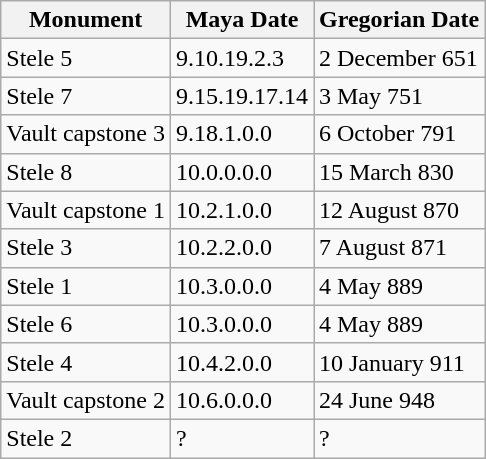<table class="wikitable">
<tr>
<th>Monument</th>
<th>Maya Date</th>
<th>Gregorian Date</th>
</tr>
<tr>
<td>Stele 5</td>
<td>9.10.19.2.3</td>
<td>2 December 651</td>
</tr>
<tr>
<td>Stele 7</td>
<td>9.15.19.17.14</td>
<td>3 May 751</td>
</tr>
<tr>
<td>Vault capstone 3</td>
<td>9.18.1.0.0</td>
<td>6 October 791</td>
</tr>
<tr>
<td>Stele 8</td>
<td>10.0.0.0.0</td>
<td>15 March 830</td>
</tr>
<tr>
<td>Vault capstone 1</td>
<td>10.2.1.0.0</td>
<td>12 August 870</td>
</tr>
<tr>
<td>Stele 3</td>
<td>10.2.2.0.0</td>
<td>7 August 871</td>
</tr>
<tr>
<td>Stele 1</td>
<td>10.3.0.0.0</td>
<td>4 May 889</td>
</tr>
<tr>
<td>Stele 6</td>
<td>10.3.0.0.0</td>
<td>4 May 889</td>
</tr>
<tr>
<td>Stele 4</td>
<td>10.4.2.0.0</td>
<td>10 January 911</td>
</tr>
<tr>
<td>Vault capstone 2</td>
<td>10.6.0.0.0</td>
<td>24 June 948</td>
</tr>
<tr>
<td>Stele 2</td>
<td>?</td>
<td>?</td>
</tr>
</table>
